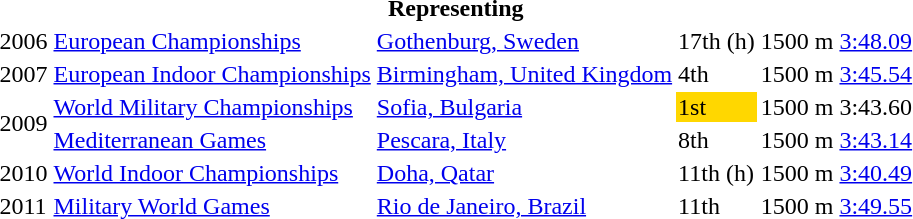<table>
<tr>
<th colspan="6">Representing </th>
</tr>
<tr>
<td>2006</td>
<td><a href='#'>European Championships</a></td>
<td><a href='#'>Gothenburg, Sweden</a></td>
<td>17th (h)</td>
<td>1500 m</td>
<td><a href='#'>3:48.09</a></td>
</tr>
<tr>
<td>2007</td>
<td><a href='#'>European Indoor Championships</a></td>
<td><a href='#'>Birmingham, United Kingdom</a></td>
<td>4th</td>
<td>1500 m</td>
<td><a href='#'>3:45.54</a></td>
</tr>
<tr>
<td rowspan=2>2009</td>
<td><a href='#'>World Military Championships</a></td>
<td><a href='#'>Sofia, Bulgaria</a></td>
<td bgcolor=gold>1st</td>
<td>1500 m</td>
<td>3:43.60</td>
</tr>
<tr>
<td><a href='#'>Mediterranean Games</a></td>
<td><a href='#'>Pescara, Italy</a></td>
<td>8th</td>
<td>1500 m</td>
<td><a href='#'>3:43.14</a></td>
</tr>
<tr>
<td>2010</td>
<td><a href='#'>World Indoor Championships</a></td>
<td><a href='#'>Doha, Qatar</a></td>
<td>11th (h)</td>
<td>1500 m</td>
<td><a href='#'>3:40.49</a></td>
</tr>
<tr>
<td>2011</td>
<td><a href='#'>Military World Games</a></td>
<td><a href='#'>Rio de Janeiro, Brazil</a></td>
<td>11th</td>
<td>1500 m</td>
<td><a href='#'>3:49.55</a></td>
</tr>
</table>
